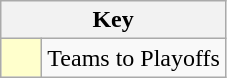<table class="wikitable" style="text-align: center;">
<tr>
<th colspan=2>Key</th>
</tr>
<tr>
<td style="background:#ffffcc; width:20px;"></td>
<td align=left>Teams to Playoffs</td>
</tr>
</table>
